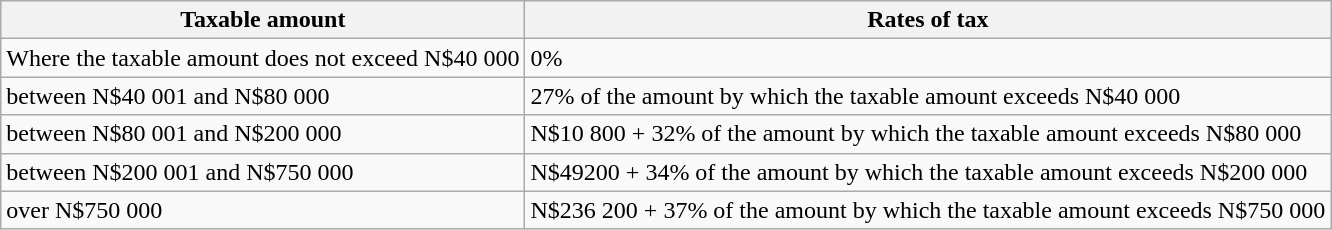<table class="wikitable">
<tr>
<th>Taxable amount</th>
<th>Rates of tax</th>
</tr>
<tr>
<td>Where the taxable amount does not exceed N$40 000</td>
<td>0%</td>
</tr>
<tr>
<td>between N$40 001 and N$80 000</td>
<td>27% of the amount by which the taxable amount exceeds N$40 000</td>
</tr>
<tr>
<td>between N$80 001 and N$200 000</td>
<td>N$10 800 + 32% of the amount by which the taxable amount exceeds N$80 000</td>
</tr>
<tr>
<td>between N$200 001 and N$750 000</td>
<td>N$49200 + 34% of the amount by which the taxable amount exceeds N$200 000</td>
</tr>
<tr>
<td>over N$750 000</td>
<td>N$236 200 + 37% of the amount by which the taxable amount exceeds N$750 000</td>
</tr>
</table>
